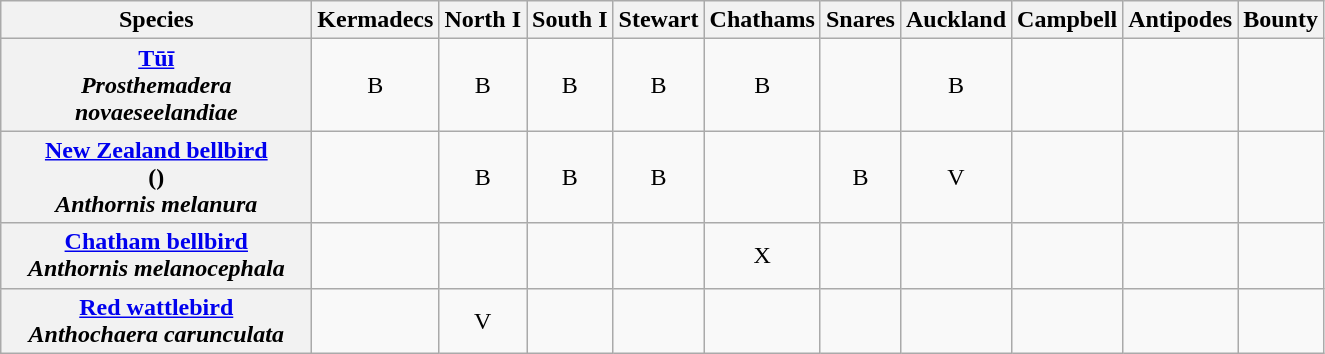<table class="wikitable" style="text-align:center">
<tr>
<th width="200">Species</th>
<th>Kermadecs</th>
<th>North I</th>
<th>South I</th>
<th>Stewart</th>
<th>Chathams</th>
<th>Snares</th>
<th>Auckland</th>
<th>Campbell</th>
<th>Antipodes</th>
<th>Bounty</th>
</tr>
<tr>
<th><a href='#'>Tūī</a><br><em>Prosthemadera novaeseelandiae</em></th>
<td>B</td>
<td>B</td>
<td>B</td>
<td>B</td>
<td>B</td>
<td></td>
<td>B</td>
<td></td>
<td></td>
<td></td>
</tr>
<tr>
<th><a href='#'>New Zealand bellbird</a><br>()<br><em>Anthornis melanura</em></th>
<td></td>
<td>B</td>
<td>B</td>
<td>B</td>
<td></td>
<td>B</td>
<td>V</td>
<td></td>
<td></td>
<td></td>
</tr>
<tr>
<th><a href='#'>Chatham bellbird</a><br><em>Anthornis melanocephala</em></th>
<td></td>
<td></td>
<td></td>
<td></td>
<td>X</td>
<td></td>
<td></td>
<td></td>
<td></td>
<td></td>
</tr>
<tr>
<th><a href='#'>Red wattlebird</a><br><em>Anthochaera carunculata</em></th>
<td></td>
<td>V</td>
<td></td>
<td></td>
<td></td>
<td></td>
<td></td>
<td></td>
<td></td>
<td></td>
</tr>
</table>
